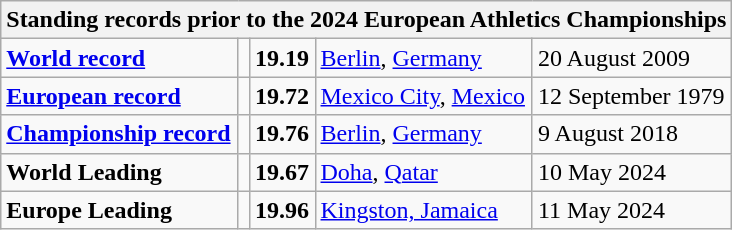<table class="wikitable">
<tr>
<th colspan="5">Standing records prior to the 2024 European Athletics Championships</th>
</tr>
<tr>
<td><strong><a href='#'>World record</a></strong></td>
<td></td>
<td><strong>19.19</strong></td>
<td><a href='#'>Berlin</a>, <a href='#'>Germany </a></td>
<td>20 August 2009</td>
</tr>
<tr>
<td><strong><a href='#'>European record</a></strong></td>
<td></td>
<td><strong>19.72</strong></td>
<td><a href='#'>Mexico City</a>, <a href='#'>Mexico</a></td>
<td>12 September 1979</td>
</tr>
<tr>
<td><strong><a href='#'>Championship record</a></strong></td>
<td></td>
<td><strong>19.76</strong></td>
<td><a href='#'>Berlin</a>, <a href='#'>Germany</a></td>
<td>9 August 2018</td>
</tr>
<tr>
<td><strong>World Leading</strong></td>
<td></td>
<td><strong>19.67</strong></td>
<td><a href='#'>Doha</a>, <a href='#'>Qatar</a></td>
<td>10 May 2024</td>
</tr>
<tr>
<td><strong>Europe Leading</strong></td>
<td></td>
<td><strong>19.96</strong></td>
<td><a href='#'>Kingston, Jamaica</a></td>
<td>11 May 2024</td>
</tr>
</table>
